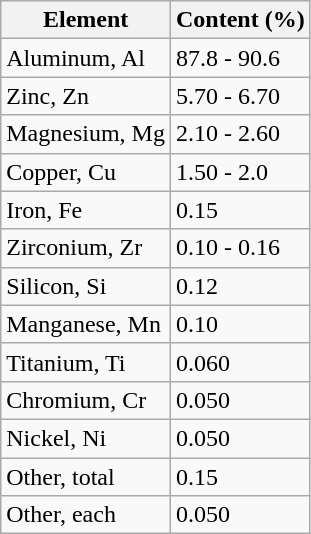<table class="wikitable">
<tr>
<th>Element</th>
<th>Content (%)</th>
</tr>
<tr>
<td>Aluminum, Al</td>
<td>87.8 - 90.6</td>
</tr>
<tr>
<td>Zinc, Zn</td>
<td>5.70 - 6.70</td>
</tr>
<tr>
<td>Magnesium, Mg</td>
<td>2.10 - 2.60</td>
</tr>
<tr>
<td>Copper, Cu</td>
<td>1.50 - 2.0</td>
</tr>
<tr>
<td>Iron, Fe</td>
<td>0.15</td>
</tr>
<tr>
<td>Zirconium, Zr</td>
<td>0.10 - 0.16</td>
</tr>
<tr>
<td>Silicon, Si</td>
<td>0.12</td>
</tr>
<tr>
<td>Manganese, Mn</td>
<td>0.10</td>
</tr>
<tr>
<td>Titanium, Ti</td>
<td>0.060</td>
</tr>
<tr>
<td>Chromium, Cr</td>
<td>0.050</td>
</tr>
<tr>
<td>Nickel, Ni</td>
<td>0.050</td>
</tr>
<tr>
<td>Other, total</td>
<td>0.15</td>
</tr>
<tr>
<td>Other, each</td>
<td>0.050</td>
</tr>
</table>
